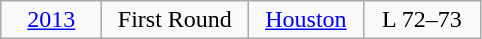<table class="wikitable">
<tr align="center">
<td style="width:60px;"><a href='#'>2013</a></td>
<td style="width:90px;">First Round</td>
<td style="width:70px;"><a href='#'>Houston</a></td>
<td style="width:70px;">L 72–73</td>
</tr>
</table>
